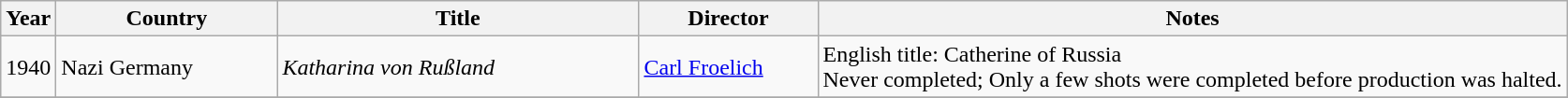<table class="wikitable">
<tr>
<th width=25>Year</th>
<th width=150>Country</th>
<th width=250>Title</th>
<th width=120>Director</th>
<th>Notes</th>
</tr>
<tr>
<td>1940</td>
<td>Nazi Germany</td>
<td><em>Katharina von Rußland</em></td>
<td><a href='#'>Carl Froelich</a></td>
<td>English title: Catherine of Russia<br>Never completed; Only a few shots were completed before production was halted.</td>
</tr>
<tr>
</tr>
</table>
